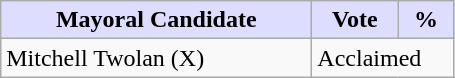<table class="wikitable">
<tr>
<th style="background:#ddf; width:200px;">Mayoral Candidate </th>
<th style="background:#ddf; width:50px;">Vote</th>
<th style="background:#ddf; width:30px;">%</th>
</tr>
<tr>
<td>Mitchell Twolan (X)</td>
<td colspan="2">Acclaimed</td>
</tr>
</table>
